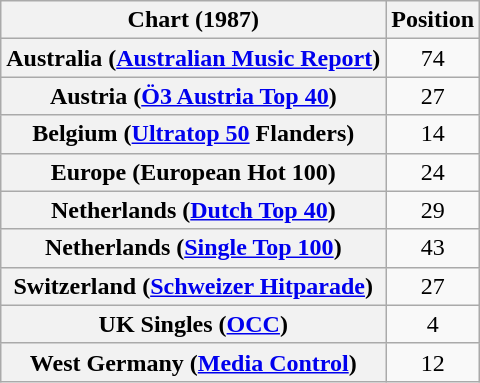<table class="wikitable sortable plainrowheaders" style="text-align:center">
<tr>
<th>Chart (1987)</th>
<th>Position</th>
</tr>
<tr>
<th scope="row">Australia (<a href='#'>Australian Music Report</a>)</th>
<td>74</td>
</tr>
<tr>
<th scope="row">Austria (<a href='#'>Ö3 Austria Top 40</a>)</th>
<td>27</td>
</tr>
<tr>
<th scope="row">Belgium (<a href='#'>Ultratop 50</a> Flanders)</th>
<td>14</td>
</tr>
<tr>
<th scope="row">Europe (European Hot 100)</th>
<td>24</td>
</tr>
<tr>
<th scope="row">Netherlands (<a href='#'>Dutch Top 40</a>)</th>
<td>29</td>
</tr>
<tr>
<th scope="row">Netherlands (<a href='#'>Single Top 100</a>)</th>
<td>43</td>
</tr>
<tr>
<th scope="row">Switzerland (<a href='#'>Schweizer Hitparade</a>)</th>
<td>27</td>
</tr>
<tr>
<th scope="row">UK Singles (<a href='#'>OCC</a>)</th>
<td>4</td>
</tr>
<tr>
<th scope="row">West Germany (<a href='#'>Media Control</a>)</th>
<td>12</td>
</tr>
</table>
